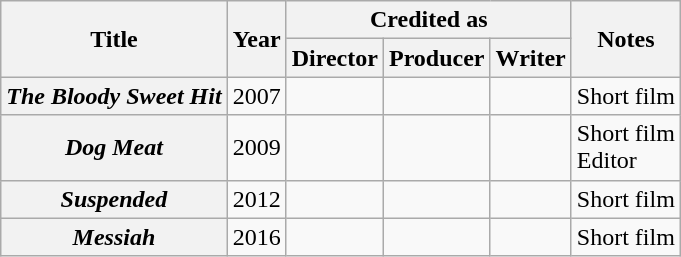<table class="wikitable plainrowheaders sortable">
<tr>
<th rowspan="2" scope="col">Title</th>
<th rowspan="2" scope="col">Year</th>
<th colspan="3" scope="col">Credited as</th>
<th rowspan="2" scope="col" class="unsortable">Notes</th>
</tr>
<tr>
<th>Director</th>
<th>Producer</th>
<th>Writer</th>
</tr>
<tr>
<th scope="row"><em>The Bloody Sweet Hit</em></th>
<td>2007</td>
<td></td>
<td></td>
<td></td>
<td>Short film</td>
</tr>
<tr>
<th scope="row"><em>Dog Meat</em></th>
<td>2009</td>
<td></td>
<td></td>
<td></td>
<td>Short film<br>Editor</td>
</tr>
<tr>
<th scope="row"><em>Suspended</em></th>
<td>2012</td>
<td></td>
<td></td>
<td></td>
<td>Short film</td>
</tr>
<tr>
<th scope="row"><em>Messiah</em></th>
<td>2016</td>
<td></td>
<td></td>
<td></td>
<td>Short film</td>
</tr>
</table>
